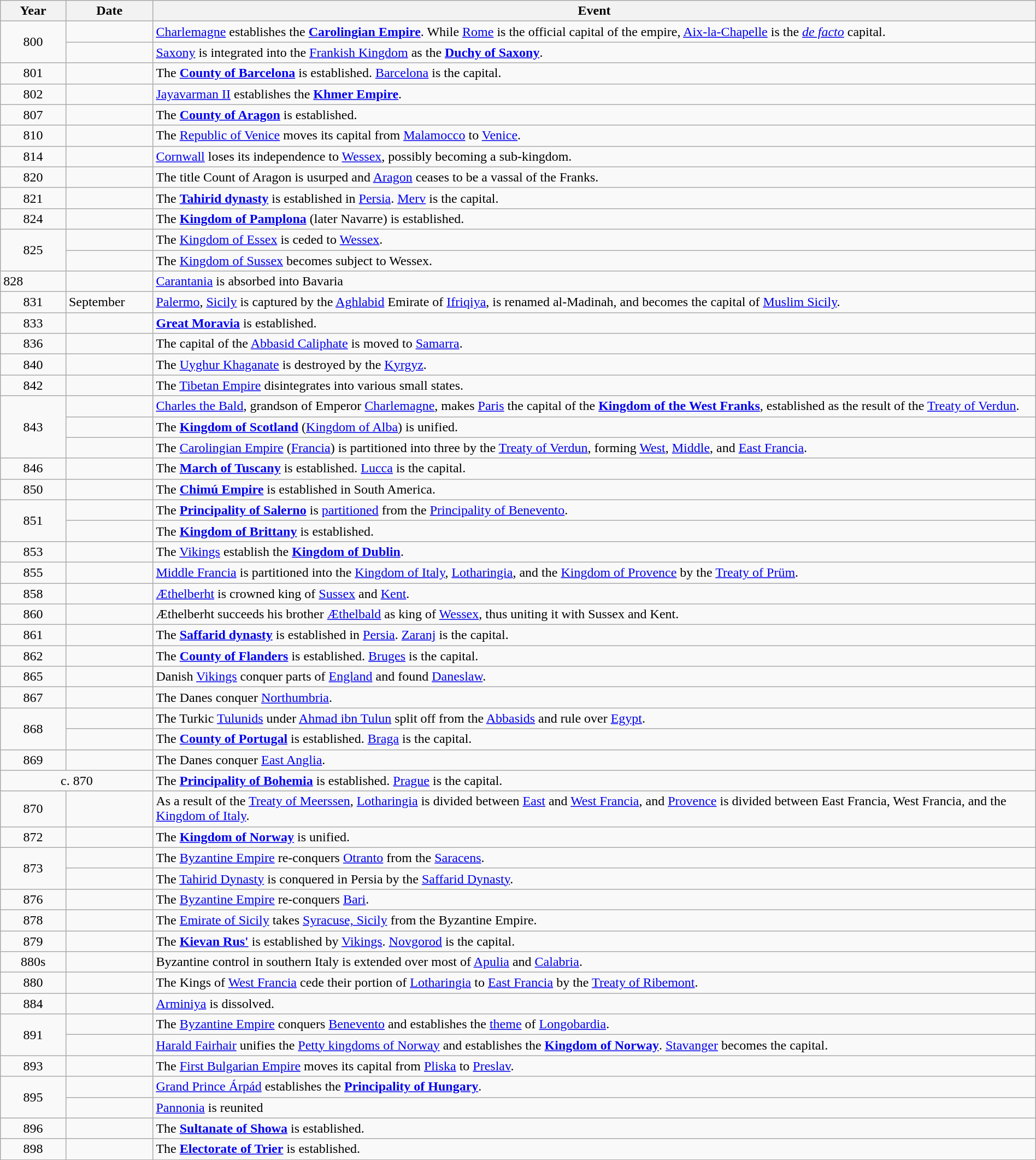<table class=wikitable style="width:100%;">
<tr>
<th style="width:6%">Year</th>
<th style="width:8%">Date</th>
<th style="width:81%">Event</th>
</tr>
<tr>
<td rowspan=2 align=center>800</td>
<td align=center></td>
<td><a href='#'>Charlemagne</a> establishes the <strong><a href='#'>Carolingian Empire</a></strong>. While <a href='#'>Rome</a> is the official capital of the empire, <a href='#'>Aix-la-Chapelle</a> is the <em><a href='#'>de facto</a></em> capital.</td>
</tr>
<tr>
<td></td>
<td><a href='#'>Saxony</a> is integrated into the <a href='#'>Frankish Kingdom</a> as the <strong><a href='#'>Duchy of Saxony</a></strong>.</td>
</tr>
<tr>
<td align=center>801</td>
<td align=center></td>
<td>The <strong><a href='#'>County of Barcelona</a></strong> is established. <a href='#'>Barcelona</a> is the capital.</td>
</tr>
<tr>
<td align=center>802</td>
<td align=center></td>
<td><a href='#'>Jayavarman II</a> establishes the <strong><a href='#'>Khmer Empire</a></strong>.</td>
</tr>
<tr>
<td align=center>807</td>
<td align=center></td>
<td>The <strong><a href='#'>County of Aragon</a></strong> is established.</td>
</tr>
<tr>
<td align=center>810</td>
<td align=center></td>
<td>The <a href='#'>Republic of Venice</a> moves its capital from <a href='#'>Malamocco</a> to <a href='#'>Venice</a>.</td>
</tr>
<tr>
<td align=center>814</td>
<td align=center></td>
<td><a href='#'>Cornwall</a> loses its independence to <a href='#'>Wessex</a>, possibly becoming a sub-kingdom.</td>
</tr>
<tr>
<td align=center>820</td>
<td align=center></td>
<td>The title Count of Aragon is usurped and <a href='#'>Aragon</a> ceases to be a vassal of the Franks.</td>
</tr>
<tr>
<td align=center>821</td>
<td align=center></td>
<td>The <strong><a href='#'>Tahirid dynasty</a></strong> is established in <a href='#'>Persia</a>. <a href='#'>Merv</a> is the capital.</td>
</tr>
<tr>
<td align=center>824</td>
<td align=center></td>
<td>The <strong><a href='#'>Kingdom of Pamplona</a></strong> (later Navarre) is established.</td>
</tr>
<tr>
<td rowspan=2 align=center>825</td>
<td align=center></td>
<td>The <a href='#'>Kingdom of Essex</a> is ceded to <a href='#'>Wessex</a>.</td>
</tr>
<tr>
<td></td>
<td>The <a href='#'>Kingdom of Sussex</a> becomes subject to Wessex.</td>
</tr>
<tr>
<td>828</td>
<td></td>
<td><a href='#'>Carantania</a> is absorbed into Bavaria</td>
</tr>
<tr>
<td align=center>831</td>
<td>September</td>
<td><a href='#'>Palermo</a>, <a href='#'>Sicily</a> is captured by the <a href='#'>Aghlabid</a> Emirate of <a href='#'>Ifriqiya</a>, is renamed al-Madinah, and becomes the capital of <a href='#'>Muslim Sicily</a>.</td>
</tr>
<tr>
<td align=center>833</td>
<td align=center></td>
<td><strong><a href='#'>Great Moravia</a></strong> is established.</td>
</tr>
<tr>
<td align=center>836</td>
<td align=center></td>
<td>The capital of the <a href='#'>Abbasid Caliphate</a> is moved to <a href='#'>Samarra</a>.</td>
</tr>
<tr>
<td align=center>840</td>
<td align=center></td>
<td>The <a href='#'>Uyghur Khaganate</a> is destroyed by the <a href='#'>Kyrgyz</a>.</td>
</tr>
<tr>
<td align=center>842</td>
<td align=center></td>
<td>The <a href='#'>Tibetan Empire</a> disintegrates into various small states.</td>
</tr>
<tr>
<td rowspan=3 align=center>843</td>
<td align=center></td>
<td><a href='#'>Charles the Bald</a>, grandson of Emperor <a href='#'>Charlemagne</a>, makes <a href='#'>Paris</a> the capital of the <strong><a href='#'>Kingdom of the West Franks</a></strong>, established as the result of the <a href='#'>Treaty of Verdun</a>.</td>
</tr>
<tr>
<td></td>
<td>The <strong><a href='#'>Kingdom of Scotland</a></strong> (<a href='#'>Kingdom of Alba</a>) is unified.</td>
</tr>
<tr>
<td></td>
<td>The <a href='#'>Carolingian Empire</a> (<a href='#'>Francia</a>) is partitioned into three by the <a href='#'>Treaty of Verdun</a>, forming <a href='#'>West</a>, <a href='#'>Middle</a>, and <a href='#'>East Francia</a>.</td>
</tr>
<tr>
<td align=center>846</td>
<td align=center></td>
<td>The <strong><a href='#'>March of Tuscany</a></strong> is established. <a href='#'>Lucca</a> is the capital.</td>
</tr>
<tr>
<td align=center>850</td>
<td align=center></td>
<td>The <strong><a href='#'>Chimú Empire</a></strong> is established in South America.</td>
</tr>
<tr>
<td rowspan=2 align=center>851</td>
<td align=center></td>
<td>The <strong><a href='#'>Principality of Salerno</a></strong> is <a href='#'>partitioned</a> from the <a href='#'>Principality of Benevento</a>.</td>
</tr>
<tr>
<td></td>
<td>The <strong><a href='#'>Kingdom of Brittany</a></strong> is established.</td>
</tr>
<tr>
<td align=center>853</td>
<td align=center></td>
<td>The <a href='#'>Vikings</a> establish the <strong><a href='#'>Kingdom of Dublin</a></strong>.</td>
</tr>
<tr>
<td align=center>855</td>
<td align=center></td>
<td><a href='#'>Middle Francia</a> is partitioned into the <a href='#'>Kingdom of Italy</a>, <a href='#'>Lotharingia</a>, and the <a href='#'>Kingdom of Provence</a> by the <a href='#'>Treaty of Prüm</a>.</td>
</tr>
<tr>
<td align=center>858</td>
<td align=center></td>
<td><a href='#'>Æthelberht</a> is crowned king of <a href='#'>Sussex</a> and <a href='#'>Kent</a>.</td>
</tr>
<tr>
<td align=center>860</td>
<td align=center></td>
<td>Æthelberht succeeds his brother <a href='#'>Æthelbald</a> as king of <a href='#'>Wessex</a>, thus uniting it with Sussex and Kent.</td>
</tr>
<tr>
<td align=center>861</td>
<td align=center></td>
<td>The <strong><a href='#'>Saffarid dynasty</a></strong> is established in <a href='#'>Persia</a>. <a href='#'>Zaranj</a> is the capital.</td>
</tr>
<tr>
<td align=center>862</td>
<td align=center></td>
<td>The <strong><a href='#'>County of Flanders</a></strong> is established. <a href='#'>Bruges</a> is the capital.</td>
</tr>
<tr>
<td align=center>865</td>
<td align=center></td>
<td>Danish <a href='#'>Vikings</a> conquer parts of <a href='#'>England</a> and found <a href='#'>Daneslaw</a>.</td>
</tr>
<tr>
<td align=center>867</td>
<td align=center></td>
<td>The Danes conquer <a href='#'>Northumbria</a>.</td>
</tr>
<tr>
<td rowspan=2 align=center>868</td>
<td align=center></td>
<td>The Turkic <a href='#'>Tulunids</a> under <a href='#'>Ahmad ibn Tulun</a> split off from the <a href='#'>Abbasids</a> and rule over <a href='#'>Egypt</a>.</td>
</tr>
<tr>
<td></td>
<td>The <strong><a href='#'>County of Portugal</a></strong> is established. <a href='#'>Braga</a> is the capital.</td>
</tr>
<tr>
<td align=center>869</td>
<td align=center></td>
<td>The Danes conquer <a href='#'>East Anglia</a>.</td>
</tr>
<tr>
<td colspan=2 align=center>c. 870</td>
<td>The <strong><a href='#'>Principality of Bohemia</a></strong> is established. <a href='#'>Prague</a> is the capital.</td>
</tr>
<tr>
<td align=center>870</td>
<td align=center></td>
<td>As a result of the <a href='#'>Treaty of Meerssen</a>, <a href='#'>Lotharingia</a> is divided between <a href='#'>East</a> and <a href='#'>West Francia</a>, and <a href='#'>Provence</a> is divided between East Francia, West Francia, and the <a href='#'>Kingdom of Italy</a>.</td>
</tr>
<tr>
<td align=center>872</td>
<td align=center></td>
<td>The <strong><a href='#'>Kingdom of Norway</a></strong> is unified.</td>
</tr>
<tr>
<td rowspan=2 align=center>873</td>
<td align=center></td>
<td>The <a href='#'>Byzantine Empire</a> re-conquers <a href='#'>Otranto</a> from the <a href='#'>Saracens</a>.</td>
</tr>
<tr>
<td></td>
<td>The <a href='#'>Tahirid Dynasty</a> is conquered in Persia by the <a href='#'>Saffarid Dynasty</a>.</td>
</tr>
<tr>
<td align=center>876</td>
<td align=center></td>
<td>The <a href='#'>Byzantine Empire</a> re-conquers <a href='#'>Bari</a>.</td>
</tr>
<tr>
<td align=center>878</td>
<td align=center></td>
<td>The <a href='#'>Emirate of Sicily</a> takes <a href='#'>Syracuse, Sicily</a> from the Byzantine Empire.</td>
</tr>
<tr>
<td align=center>879</td>
<td align=center></td>
<td>The <strong><a href='#'>Kievan Rus'</a></strong> is established by <a href='#'>Vikings</a>. <a href='#'>Novgorod</a> is the capital.</td>
</tr>
<tr>
<td align=center>880s</td>
<td align=center></td>
<td>Byzantine control in southern Italy is extended over most of <a href='#'>Apulia</a> and <a href='#'>Calabria</a>.</td>
</tr>
<tr>
<td align=center>880</td>
<td align=center></td>
<td>The Kings of <a href='#'>West Francia</a> cede their portion of <a href='#'>Lotharingia</a> to <a href='#'>East Francia</a> by the <a href='#'>Treaty of Ribemont</a>.</td>
</tr>
<tr>
<td align=center>884</td>
<td align=center></td>
<td><a href='#'>Arminiya</a> is dissolved.</td>
</tr>
<tr>
<td rowspan=2 align=center>891</td>
<td align=center></td>
<td>The <a href='#'>Byzantine Empire</a> conquers <a href='#'>Benevento</a> and establishes the <a href='#'>theme</a> of <a href='#'>Longobardia</a>.</td>
</tr>
<tr>
<td></td>
<td><a href='#'>Harald Fairhair</a> unifies the <a href='#'>Petty kingdoms of Norway</a> and establishes the <strong><a href='#'>Kingdom of Norway</a></strong>. <a href='#'>Stavanger</a> becomes the capital.</td>
</tr>
<tr>
<td align=center>893</td>
<td align=center></td>
<td>The <a href='#'>First Bulgarian Empire</a> moves its capital from <a href='#'>Pliska</a> to <a href='#'>Preslav</a>.</td>
</tr>
<tr>
<td rowspan="2" align="center">895</td>
<td align=center></td>
<td><a href='#'>Grand Prince Árpád</a> establishes the <strong><a href='#'>Principality of Hungary</a></strong>.</td>
</tr>
<tr>
<td></td>
<td><a href='#'>Pannonia</a> is reunited</td>
</tr>
<tr>
<td align=center>896</td>
<td align=center></td>
<td>The <strong><a href='#'>Sultanate of Showa</a></strong> is established.</td>
</tr>
<tr>
<td align=center>898</td>
<td align=center></td>
<td>The <strong><a href='#'>Electorate of Trier</a></strong> is established.</td>
</tr>
</table>
